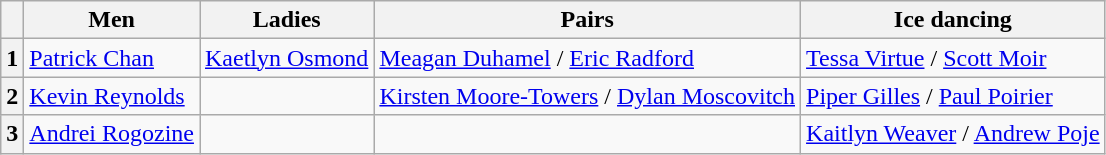<table class="wikitable">
<tr>
<th></th>
<th>Men</th>
<th>Ladies</th>
<th>Pairs</th>
<th>Ice dancing</th>
</tr>
<tr>
<th>1</th>
<td><a href='#'>Patrick Chan</a></td>
<td><a href='#'>Kaetlyn Osmond</a></td>
<td><a href='#'>Meagan Duhamel</a> / <a href='#'>Eric Radford</a></td>
<td><a href='#'>Tessa Virtue</a> / <a href='#'>Scott Moir</a></td>
</tr>
<tr>
<th>2</th>
<td><a href='#'>Kevin Reynolds</a></td>
<td></td>
<td><a href='#'>Kirsten Moore-Towers</a> / <a href='#'>Dylan Moscovitch</a></td>
<td><a href='#'>Piper Gilles</a> / <a href='#'>Paul Poirier</a></td>
</tr>
<tr>
<th>3</th>
<td><a href='#'>Andrei Rogozine</a></td>
<td></td>
<td></td>
<td><a href='#'>Kaitlyn Weaver</a> / <a href='#'>Andrew Poje</a></td>
</tr>
</table>
